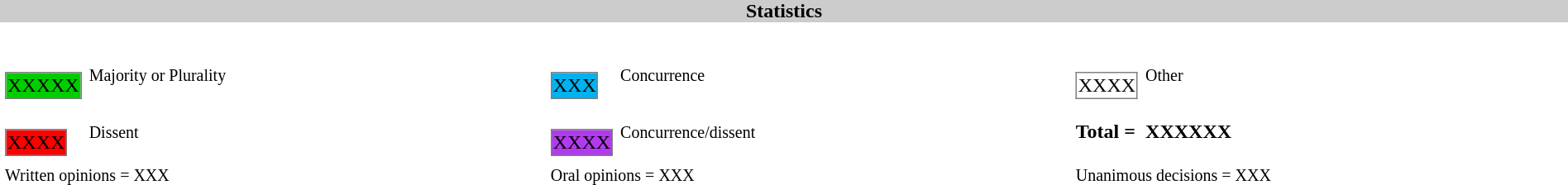<table width=100% align=center cellpadding=0 cellspacing=0>
<tr>
<th bgcolor=#CCCCCC>Statistics</th>
</tr>
<tr>
<td><br><table width=100% cellpadding="2" cellspacing="2" border="0"width=25px>
<tr>
<td><br><table border="1" style="border-collapse:collapse;">
<tr>
<td align=center bgcolor=#00CD00 width=25px>XXXXX</td>
</tr>
</table>
</td>
<td><small>Majority or Plurality</small></td>
<td width=25px><br><table border="1" style="border-collapse:collapse;">
<tr>
<td align=center width=25px bgcolor=#00B2EE>XXX</td>
</tr>
</table>
</td>
<td><small>Concurrence</small></td>
<td width=25px><br><table border="1" style="border-collapse:collapse;">
<tr>
<td align=center width=25px bgcolor=white>XXXX</td>
</tr>
</table>
</td>
<td><small>Other</small></td>
</tr>
<tr>
<td width=25px><br><table border="1" style="border-collapse:collapse;">
<tr>
<td align=center width=25px bgcolor=red>XXXX</td>
</tr>
</table>
</td>
<td><small>Dissent</small></td>
<td width=25px><br><table border="1" style="border-collapse:collapse;">
<tr>
<td align=center width=25px bgcolor=#B23AEE>XXXX</td>
</tr>
</table>
</td>
<td><small>Concurrence/dissent</small></td>
<td white-space: nowrap><strong>Total = </strong></td>
<td><strong>XXXXXX</strong></td>
</tr>
<tr>
<td colspan=2><small>Written opinions = XXX</small></td>
<td colspan=2><small>Oral opinions = XXX</small></td>
<td colspan=2><small> Unanimous decisions = XXX</small></td>
</tr>
</table>
</td>
</tr>
</table>
